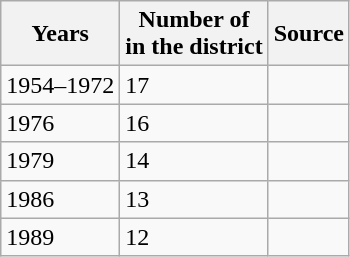<table class="wikitable">
<tr>
<th>Years</th>
<th>Number of<br>
in the district</th>
<th>Source</th>
</tr>
<tr>
<td>1954–1972</td>
<td>17</td>
<td></td>
</tr>
<tr>
<td>1976</td>
<td>16</td>
<td></td>
</tr>
<tr>
<td>1979</td>
<td>14</td>
<td></td>
</tr>
<tr>
<td>1986</td>
<td>13</td>
<td></td>
</tr>
<tr>
<td>1989</td>
<td>12</td>
<td></td>
</tr>
</table>
